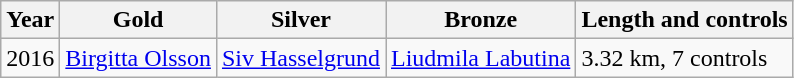<table class="wikitable">
<tr>
<th>Year</th>
<th>Gold</th>
<th>Silver</th>
<th>Bronze</th>
<th>Length and controls</th>
</tr>
<tr>
<td>2016</td>
<td> <a href='#'>Birgitta Olsson</a></td>
<td> <a href='#'>Siv Hasselgrund</a></td>
<td> <a href='#'>Liudmila Labutina</a></td>
<td>3.32 km, 7 controls</td>
</tr>
</table>
